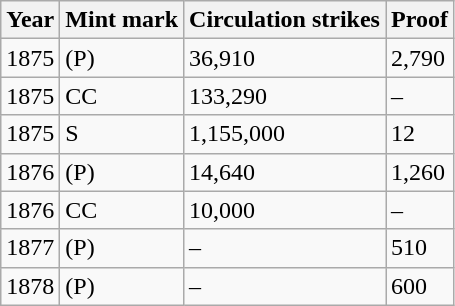<table class="wikitable">
<tr>
<th>Year</th>
<th>Mint mark</th>
<th>Circulation strikes</th>
<th>Proof</th>
</tr>
<tr>
<td>1875</td>
<td>(P)</td>
<td>36,910</td>
<td>2,790</td>
</tr>
<tr>
<td>1875</td>
<td>CC</td>
<td>133,290</td>
<td>–</td>
</tr>
<tr>
<td>1875</td>
<td>S</td>
<td>1,155,000</td>
<td>12</td>
</tr>
<tr>
<td>1876</td>
<td>(P)</td>
<td>14,640</td>
<td>1,260</td>
</tr>
<tr>
<td>1876</td>
<td>CC</td>
<td>10,000</td>
<td>–</td>
</tr>
<tr>
<td>1877</td>
<td>(P)</td>
<td>–</td>
<td>510</td>
</tr>
<tr>
<td>1878</td>
<td>(P)</td>
<td>–</td>
<td>600</td>
</tr>
</table>
